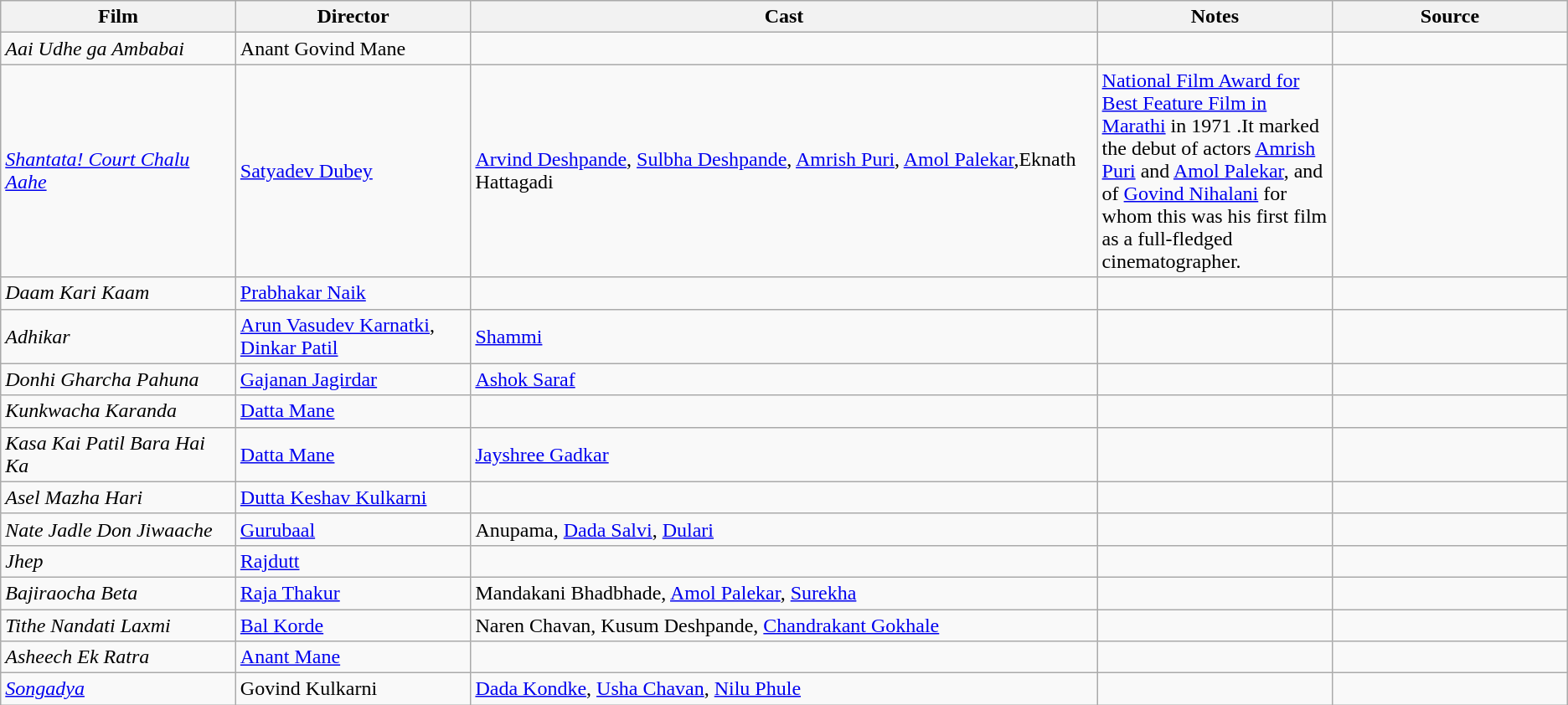<table class ="wikitable sortable collapsible">
<tr>
<th style="width: 15%;">Film</th>
<th style="width: 15%;">Director</th>
<th style="width: 40%;" class="unsortable">Cast</th>
<th style="width: 15%;" class="unsortable">Notes</th>
<th style="width: 15%;" class="unsortable">Source</th>
</tr>
<tr>
<td><em>Aai Udhe ga Ambabai</em></td>
<td>Anant Govind Mane</td>
<td></td>
<td></td>
<td></td>
</tr>
<tr>
<td><em><a href='#'>Shantata! Court Chalu Aahe</a></em></td>
<td><a href='#'>Satyadev Dubey</a></td>
<td><a href='#'>Arvind Deshpande</a>, <a href='#'>Sulbha Deshpande</a>, <a href='#'>Amrish Puri</a>, <a href='#'>Amol Palekar</a>,Eknath Hattagadi</td>
<td><a href='#'>National Film Award for Best Feature Film in Marathi</a> in 1971 .It marked the debut of actors <a href='#'>Amrish Puri</a> and <a href='#'>Amol Palekar</a>, and of <a href='#'>Govind Nihalani</a> for whom this was his first film as a full-fledged cinematographer.</td>
<td></td>
</tr>
<tr>
<td><em>Daam Kari Kaam</em></td>
<td><a href='#'>Prabhakar Naik</a></td>
<td></td>
<td></td>
<td></td>
</tr>
<tr>
<td><em>Adhikar</em></td>
<td><a href='#'>Arun Vasudev Karnatki</a>, <br><a href='#'>Dinkar Patil</a></td>
<td><a href='#'>Shammi</a></td>
<td></td>
<td></td>
</tr>
<tr>
<td><em>Donhi Gharcha Pahuna</em></td>
<td><a href='#'>Gajanan Jagirdar</a></td>
<td><a href='#'>Ashok Saraf</a></td>
<td></td>
<td></td>
</tr>
<tr>
<td><em>Kunkwacha Karanda</em></td>
<td><a href='#'>Datta Mane</a></td>
<td></td>
<td></td>
<td></td>
</tr>
<tr>
<td><em>Kasa Kai Patil Bara Hai Ka</em></td>
<td><a href='#'>Datta Mane</a></td>
<td><a href='#'>Jayshree Gadkar</a></td>
<td></td>
<td></td>
</tr>
<tr>
<td><em>Asel Mazha Hari</em></td>
<td><a href='#'>Dutta Keshav Kulkarni</a></td>
<td></td>
<td></td>
<td></td>
</tr>
<tr>
<td><em>Nate Jadle Don Jiwaache</em></td>
<td><a href='#'>Gurubaal</a></td>
<td>Anupama, <a href='#'>Dada Salvi</a>, <a href='#'>Dulari</a></td>
<td></td>
<td></td>
</tr>
<tr>
<td><em>Jhep</em></td>
<td><a href='#'>Rajdutt</a></td>
<td></td>
<td></td>
<td></td>
</tr>
<tr>
<td><em>Bajiraocha Beta</em></td>
<td><a href='#'>Raja Thakur</a></td>
<td>Mandakani Bhadbhade, <a href='#'>Amol Palekar</a>, <a href='#'>Surekha</a></td>
<td></td>
<td></td>
</tr>
<tr>
<td><em>Tithe Nandati Laxmi</em></td>
<td><a href='#'>Bal Korde</a></td>
<td>Naren Chavan, Kusum Deshpande, <a href='#'>Chandrakant Gokhale</a></td>
<td></td>
<td></td>
</tr>
<tr>
<td><em>Asheech Ek Ratra</em></td>
<td><a href='#'>Anant Mane</a></td>
<td></td>
<td></td>
<td></td>
</tr>
<tr>
<td><em><a href='#'>Songadya</a></em></td>
<td>Govind Kulkarni</td>
<td><a href='#'>Dada Kondke</a>, <a href='#'>Usha Chavan</a>, <a href='#'>Nilu Phule</a></td>
<td></td>
<td></td>
</tr>
</table>
